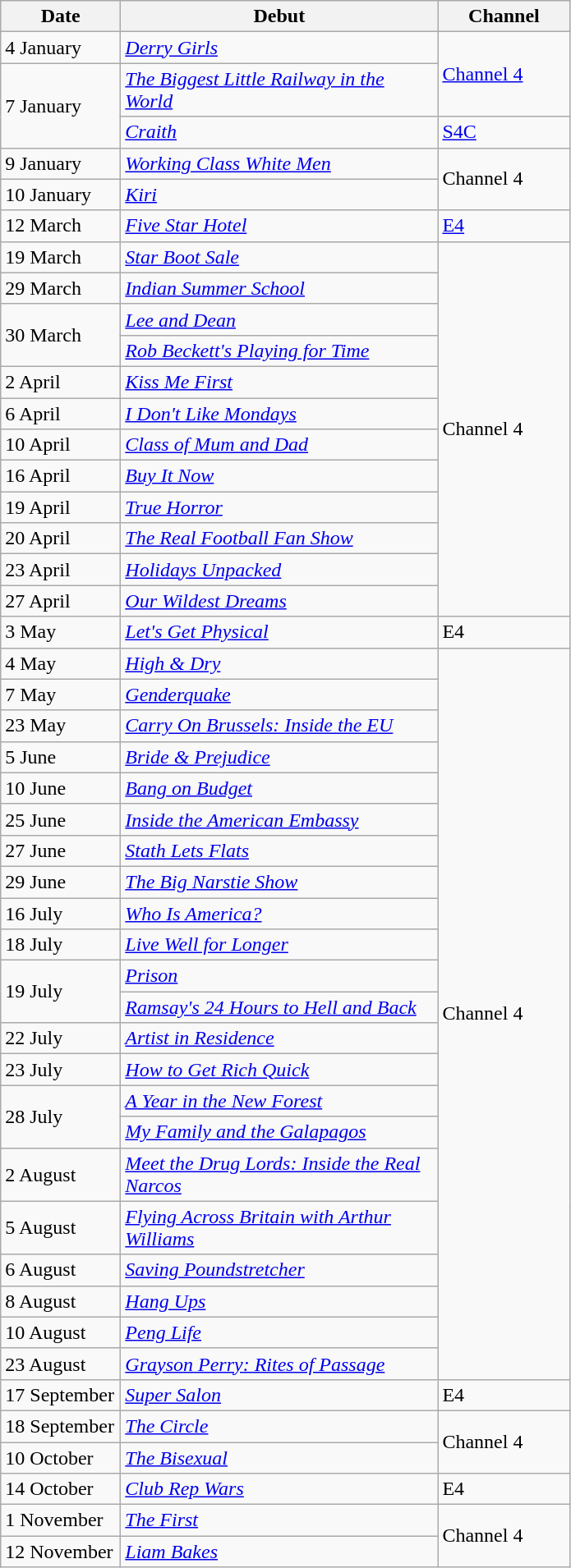<table class="wikitable">
<tr>
<th width=90>Date</th>
<th width=250>Debut</th>
<th width=100>Channel</th>
</tr>
<tr>
<td>4 January</td>
<td><em><a href='#'>Derry Girls</a></em></td>
<td rowspan="2"><a href='#'>Channel 4</a></td>
</tr>
<tr>
<td rowspan="2">7 January</td>
<td><em><a href='#'>The Biggest Little Railway in the World</a></em></td>
</tr>
<tr>
<td><em><a href='#'>Craith</a></em></td>
<td><a href='#'>S4C</a></td>
</tr>
<tr>
<td>9 January</td>
<td><em><a href='#'>Working Class White Men</a></em></td>
<td rowspan="2">Channel 4</td>
</tr>
<tr>
<td>10 January</td>
<td><em><a href='#'>Kiri</a></em></td>
</tr>
<tr>
<td>12 March</td>
<td><em><a href='#'>Five Star Hotel</a></em></td>
<td><a href='#'>E4</a></td>
</tr>
<tr>
<td>19 March</td>
<td><em><a href='#'>Star Boot Sale</a></em></td>
<td rowspan="12">Channel 4</td>
</tr>
<tr>
<td>29 March</td>
<td><em><a href='#'>Indian Summer School</a></em></td>
</tr>
<tr>
<td rowspan="2">30 March</td>
<td><em><a href='#'>Lee and Dean</a></em></td>
</tr>
<tr>
<td><em><a href='#'>Rob Beckett's Playing for Time</a></em></td>
</tr>
<tr>
<td>2 April</td>
<td><em><a href='#'>Kiss Me First</a></em></td>
</tr>
<tr>
<td>6 April</td>
<td><em><a href='#'>I Don't Like Mondays</a></em></td>
</tr>
<tr>
<td>10 April</td>
<td><em><a href='#'>Class of Mum and Dad</a></em></td>
</tr>
<tr>
<td>16 April</td>
<td><em><a href='#'>Buy It Now</a></em></td>
</tr>
<tr>
<td>19 April</td>
<td><em><a href='#'>True Horror</a></em></td>
</tr>
<tr>
<td>20 April</td>
<td><em><a href='#'>The Real Football Fan Show</a></em></td>
</tr>
<tr>
<td>23 April</td>
<td><em><a href='#'>Holidays Unpacked</a></em></td>
</tr>
<tr>
<td>27 April</td>
<td><em><a href='#'>Our Wildest Dreams</a></em></td>
</tr>
<tr>
<td>3 May</td>
<td><em><a href='#'>Let's Get Physical</a></em></td>
<td>E4</td>
</tr>
<tr>
<td>4 May</td>
<td><em><a href='#'>High & Dry</a></em></td>
<td rowspan="22">Channel 4</td>
</tr>
<tr>
<td>7 May</td>
<td><em><a href='#'>Genderquake</a></em></td>
</tr>
<tr>
<td>23 May</td>
<td><em><a href='#'>Carry On Brussels: Inside the EU</a></em></td>
</tr>
<tr>
<td>5 June</td>
<td><em><a href='#'>Bride & Prejudice</a></em></td>
</tr>
<tr>
<td>10 June</td>
<td><em><a href='#'>Bang on Budget</a></em></td>
</tr>
<tr>
<td>25 June</td>
<td><em><a href='#'>Inside the American Embassy</a></em></td>
</tr>
<tr>
<td>27 June</td>
<td><em><a href='#'>Stath Lets Flats</a></em></td>
</tr>
<tr>
<td>29 June</td>
<td><em><a href='#'>The Big Narstie Show</a></em></td>
</tr>
<tr>
<td>16 July</td>
<td><em><a href='#'>Who Is America?</a></em></td>
</tr>
<tr>
<td>18 July</td>
<td><em><a href='#'>Live Well for Longer</a></em></td>
</tr>
<tr>
<td rowspan="2">19 July</td>
<td><em><a href='#'>Prison</a></em></td>
</tr>
<tr>
<td><em><a href='#'>Ramsay's 24 Hours to Hell and Back</a></em></td>
</tr>
<tr>
<td>22 July</td>
<td><em><a href='#'>Artist in Residence</a></em></td>
</tr>
<tr>
<td>23 July</td>
<td><em><a href='#'>How to Get Rich Quick</a></em></td>
</tr>
<tr>
<td rowspan="2">28 July</td>
<td><em><a href='#'>A Year in the New Forest</a></em></td>
</tr>
<tr>
<td><em><a href='#'>My Family and the Galapagos</a></em></td>
</tr>
<tr>
<td>2 August</td>
<td><em><a href='#'>Meet the Drug Lords: Inside the Real Narcos</a></em></td>
</tr>
<tr>
<td>5 August</td>
<td><em><a href='#'>Flying Across Britain with Arthur Williams</a></em></td>
</tr>
<tr>
<td>6 August</td>
<td><em><a href='#'>Saving Poundstretcher</a></em></td>
</tr>
<tr>
<td>8 August</td>
<td><em><a href='#'>Hang Ups</a></em></td>
</tr>
<tr>
<td>10 August</td>
<td><em><a href='#'>Peng Life</a></em></td>
</tr>
<tr>
<td>23 August</td>
<td><em><a href='#'>Grayson Perry: Rites of Passage</a></em></td>
</tr>
<tr>
<td>17 September</td>
<td><em><a href='#'>Super Salon</a></em></td>
<td>E4</td>
</tr>
<tr>
<td>18 September</td>
<td><em><a href='#'>The Circle</a></em></td>
<td rowspan="2">Channel 4</td>
</tr>
<tr>
<td>10 October</td>
<td><em><a href='#'>The Bisexual</a></em></td>
</tr>
<tr>
<td>14 October</td>
<td><em><a href='#'>Club Rep Wars</a></em></td>
<td>E4</td>
</tr>
<tr>
<td>1 November</td>
<td><em><a href='#'>The First</a></em></td>
<td rowspan="2">Channel 4</td>
</tr>
<tr>
<td>12 November</td>
<td><em><a href='#'>Liam Bakes</a></em></td>
</tr>
</table>
